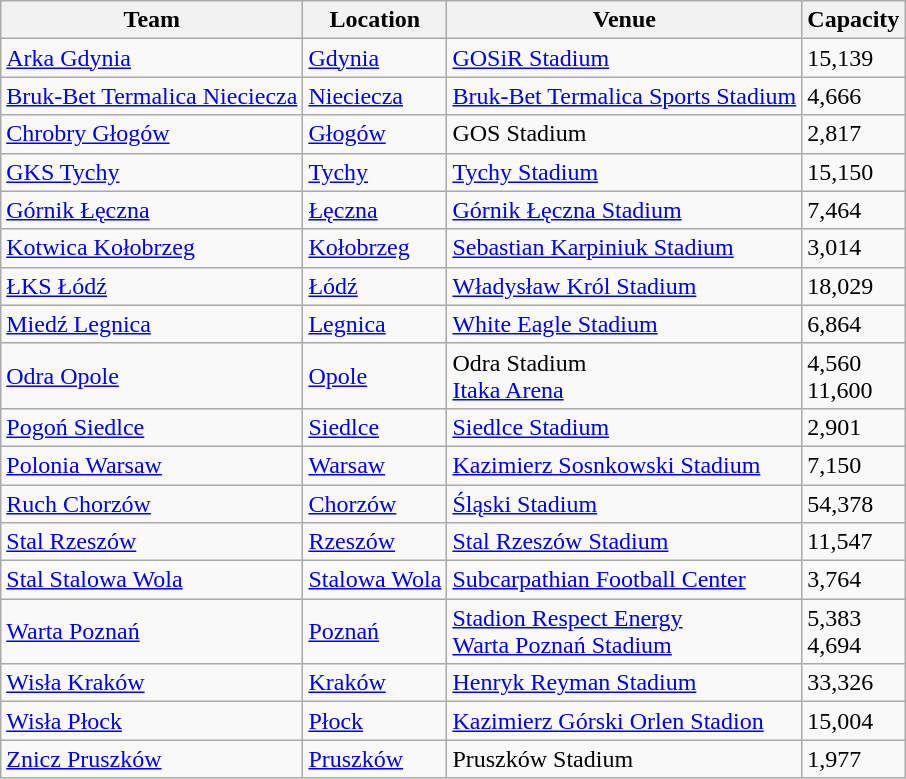<table class="wikitable sortable" style="text-align: left;">
<tr>
<th>Team</th>
<th>Location</th>
<th>Venue</th>
<th>Capacity</th>
</tr>
<tr>
<td><a href='#'>Arka Gdynia</a></td>
<td><a href='#'>Gdynia</a></td>
<td><a href='#'>GOSiR Stadium</a></td>
<td>15,139</td>
</tr>
<tr>
<td><a href='#'>Bruk-Bet Termalica Nieciecza</a></td>
<td><a href='#'>Nieciecza</a></td>
<td><a href='#'>Bruk-Bet Termalica Sports Stadium</a></td>
<td>4,666</td>
</tr>
<tr>
<td><a href='#'>Chrobry Głogów</a></td>
<td><a href='#'>Głogów</a></td>
<td>GOS Stadium</td>
<td>2,817</td>
</tr>
<tr>
<td><a href='#'>GKS Tychy</a></td>
<td><a href='#'>Tychy</a></td>
<td><a href='#'>Tychy Stadium</a></td>
<td>15,150</td>
</tr>
<tr>
<td><a href='#'>Górnik Łęczna</a></td>
<td><a href='#'>Łęczna</a></td>
<td><a href='#'>Górnik Łęczna Stadium</a></td>
<td>7,464</td>
</tr>
<tr>
<td><a href='#'>Kotwica Kołobrzeg</a></td>
<td><a href='#'>Kołobrzeg</a></td>
<td><a href='#'>Sebastian Karpiniuk Stadium</a></td>
<td>3,014</td>
</tr>
<tr>
<td><a href='#'>ŁKS Łódź</a></td>
<td><a href='#'>Łódź</a></td>
<td><a href='#'>Władysław Król Stadium</a></td>
<td>18,029</td>
</tr>
<tr>
<td><a href='#'>Miedź Legnica</a></td>
<td><a href='#'>Legnica</a></td>
<td><a href='#'>White Eagle Stadium</a></td>
<td>6,864</td>
</tr>
<tr>
<td><a href='#'>Odra Opole</a></td>
<td><a href='#'>Opole</a></td>
<td>Odra Stadium<br><a href='#'>Itaka Arena</a></td>
<td>4,560<br>11,600</td>
</tr>
<tr>
<td><a href='#'>Pogoń Siedlce</a></td>
<td><a href='#'>Siedlce</a></td>
<td><a href='#'>Siedlce Stadium</a></td>
<td>2,901</td>
</tr>
<tr>
<td><a href='#'>Polonia Warsaw</a></td>
<td><a href='#'>Warsaw</a></td>
<td><a href='#'>Kazimierz Sosnkowski Stadium</a></td>
<td>7,150</td>
</tr>
<tr>
<td><a href='#'>Ruch Chorzów</a></td>
<td><a href='#'>Chorzów</a></td>
<td><a href='#'>Śląski Stadium</a></td>
<td>54,378</td>
</tr>
<tr>
<td><a href='#'>Stal Rzeszów</a></td>
<td><a href='#'>Rzeszów</a></td>
<td><a href='#'>Stal Rzeszów Stadium</a></td>
<td>11,547</td>
</tr>
<tr>
<td><a href='#'>Stal Stalowa Wola</a></td>
<td><a href='#'>Stalowa Wola</a></td>
<td><a href='#'>Subcarpathian Football Center</a></td>
<td>3,764</td>
</tr>
<tr>
<td><a href='#'>Warta Poznań</a></td>
<td><a href='#'>Poznań</a></td>
<td><a href='#'>Stadion Respect Energy</a><br><a href='#'>Warta Poznań Stadium</a></td>
<td>5,383<br>4,694</td>
</tr>
<tr>
<td><a href='#'>Wisła Kraków</a></td>
<td><a href='#'>Kraków</a></td>
<td><a href='#'>Henryk Reyman Stadium</a></td>
<td>33,326</td>
</tr>
<tr>
<td><a href='#'>Wisła Płock</a></td>
<td><a href='#'>Płock</a></td>
<td><a href='#'>Kazimierz Górski Orlen Stadion</a></td>
<td>15,004</td>
</tr>
<tr>
<td><a href='#'>Znicz Pruszków</a></td>
<td><a href='#'>Pruszków</a></td>
<td>Pruszków Stadium</td>
<td>1,977</td>
</tr>
</table>
